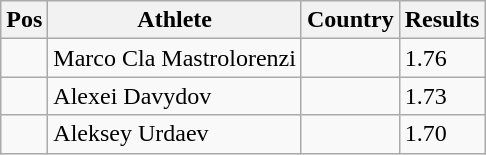<table class="wikitable">
<tr>
<th>Pos</th>
<th>Athlete</th>
<th>Country</th>
<th>Results</th>
</tr>
<tr>
<td align="center"></td>
<td>Marco Cla Mastrolorenzi</td>
<td></td>
<td>1.76</td>
</tr>
<tr>
<td align="center"></td>
<td>Alexei Davydov</td>
<td></td>
<td>1.73</td>
</tr>
<tr>
<td align="center"></td>
<td>Aleksey Urdaev</td>
<td></td>
<td>1.70</td>
</tr>
</table>
